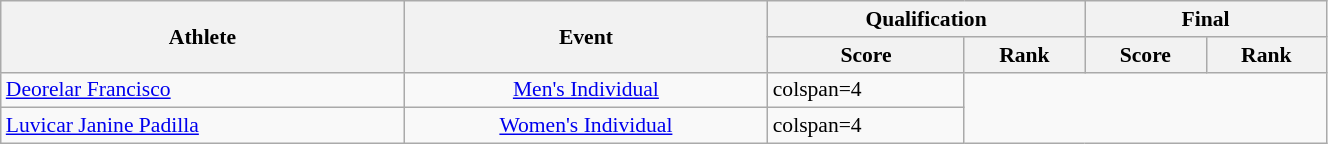<table class="wikitable" width="70%" style="text-align:left; font-size:90%">
<tr>
<th rowspan=2>Athlete</th>
<th rowspan=2>Event</th>
<th colspan=2>Qualification</th>
<th colspan=2>Final</th>
</tr>
<tr>
<th>Score</th>
<th>Rank</th>
<th>Score</th>
<th>Rank</th>
</tr>
<tr>
<td><a href='#'>Deorelar Francisco</a></td>
<td align=center><a href='#'>Men's Individual</a></td>
<td>colspan=4</td>
</tr>
<tr>
<td><a href='#'>Luvicar Janine Padilla</a></td>
<td align=center><a href='#'>Women's Individual</a></td>
<td>colspan=4</td>
</tr>
</table>
